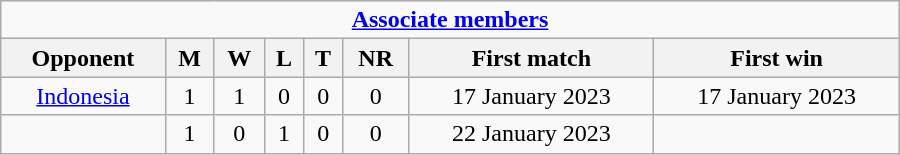<table class="wikitable" style="text-align: center; width: 600px">
<tr>
<td colspan="30" style="text-align: center;"><strong><a href='#'>Associate members</a></strong></td>
</tr>
<tr>
<th>Opponent</th>
<th>M</th>
<th>W</th>
<th>L</th>
<th>T</th>
<th>NR</th>
<th>First match</th>
<th>First win</th>
</tr>
<tr>
<td> <a href='#'>Indonesia</a></td>
<td>1</td>
<td>1</td>
<td>0</td>
<td>0</td>
<td>0</td>
<td>17 January 2023</td>
<td>17 January 2023</td>
</tr>
<tr>
<td></td>
<td>1</td>
<td>0</td>
<td>1</td>
<td>0</td>
<td>0</td>
<td>22 January 2023</td>
<td></td>
</tr>
</table>
